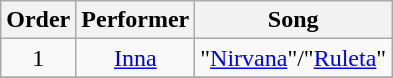<table class="wikitable" style="text-align:center">
<tr>
<th>Order</th>
<th>Performer</th>
<th>Song</th>
</tr>
<tr>
<td>1</td>
<td><a href='#'>Inna</a></td>
<td>"<a href='#'>Nirvana</a>"/"<a href='#'>Ruleta</a>"</td>
</tr>
<tr>
</tr>
</table>
